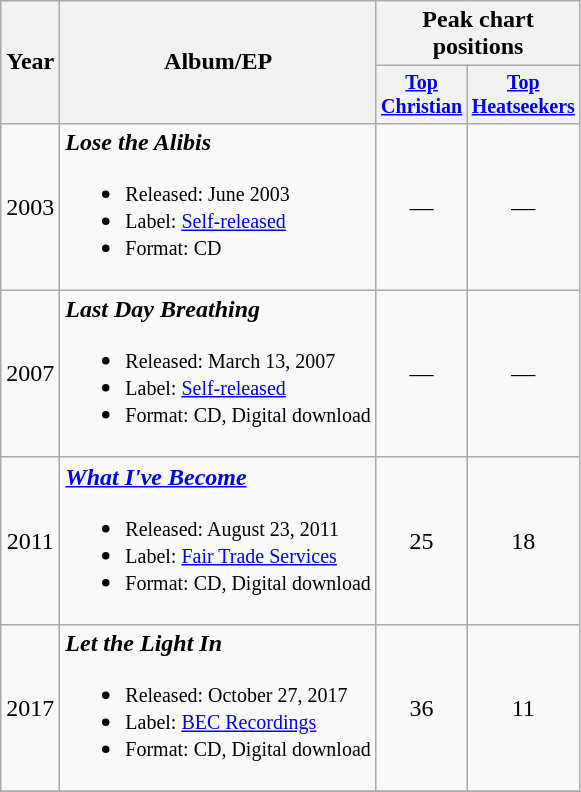<table class="wikitable" style="text-align:center;">
<tr>
<th rowspan="2">Year</th>
<th rowspan="2">Album/EP</th>
<th colspan="4">Peak chart positions</th>
</tr>
<tr style="font-size:smaller;">
<th width="40"><a href='#'>Top<br>Christian</a></th>
<th width="40"><a href='#'>Top<br>Heatseekers</a></th>
</tr>
<tr>
<td>2003</td>
<td align="left"><strong><em>Lose the Alibis</em></strong><br><ul><li><small>Released: June 2003</small></li><li><small>Label: <a href='#'>Self-released</a></small></li><li><small>Format: CD</small></li></ul></td>
<td>—</td>
<td>—</td>
</tr>
<tr>
<td>2007</td>
<td align="left"><strong><em>Last Day Breathing</em></strong><br><ul><li><small>Released: March 13, 2007</small></li><li><small>Label: <a href='#'>Self-released</a></small></li><li><small>Format: CD, Digital download</small></li></ul></td>
<td>—</td>
<td>—</td>
</tr>
<tr>
<td>2011</td>
<td align="left"><strong><em><a href='#'>What I've Become</a></em></strong><br><ul><li><small>Released: August 23, 2011</small></li><li><small>Label: <a href='#'>Fair Trade Services</a></small></li><li><small>Format: CD, Digital download</small></li></ul></td>
<td>25</td>
<td>18</td>
</tr>
<tr>
<td>2017</td>
<td align="left"><strong><em>Let the Light In</em></strong><br><ul><li><small>Released: October 27, 2017</small></li><li><small>Label: <a href='#'>BEC Recordings</a></small></li><li><small>Format: CD, Digital download</small></li></ul></td>
<td>36</td>
<td>11</td>
</tr>
<tr>
</tr>
</table>
